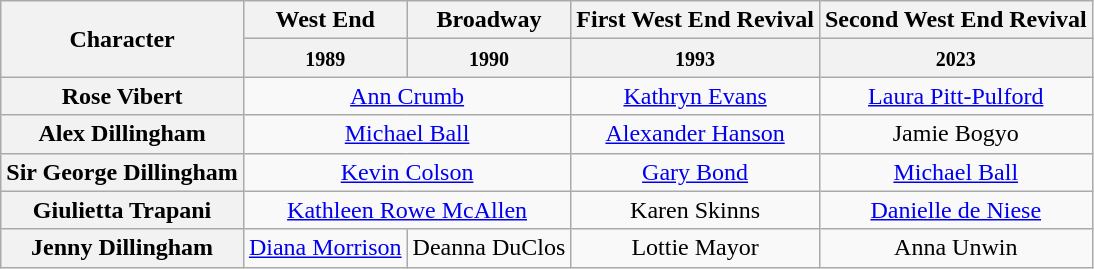<table class="wikitable">
<tr>
<th rowspan=2>Character</th>
<th>West End</th>
<th>Broadway</th>
<th>First West End Revival</th>
<th>Second West End Revival</th>
</tr>
<tr>
<th><small>1989</small></th>
<th><small>1990</small></th>
<th><small>1993</small></th>
<th><small>2023</small></th>
</tr>
<tr>
<th>Rose Vibert</th>
<td colspan="2" align=center><a href='#'>Ann Crumb</a></td>
<td align=center><a href='#'>Kathryn Evans</a></td>
<td align="center"><a href='#'>Laura Pitt-Pulford</a></td>
</tr>
<tr>
<th>Alex Dillingham</th>
<td colspan="2" align=center><a href='#'>Michael Ball</a></td>
<td align=center><a href='#'>Alexander Hanson</a></td>
<td align="center">Jamie Bogyo</td>
</tr>
<tr>
<th>Sir George Dillingham</th>
<td colspan="2" align=center><a href='#'>Kevin Colson</a></td>
<td align=center><a href='#'>Gary Bond</a></td>
<td align="center"><a href='#'>Michael Ball</a></td>
</tr>
<tr>
<th>Giulietta Trapani</th>
<td colspan="2" align=center><a href='#'>Kathleen Rowe McAllen</a></td>
<td align=center>Karen Skinns</td>
<td align="center"><a href='#'>Danielle de Niese</a></td>
</tr>
<tr>
<th>Jenny Dillingham</th>
<td align=center><a href='#'>Diana Morrison</a></td>
<td align=center>Deanna DuClos</td>
<td align=center>Lottie Mayor</td>
<td align="center">Anna Unwin</td>
</tr>
</table>
